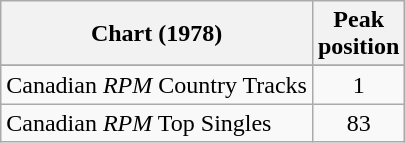<table class="wikitable sortable">
<tr>
<th align="left">Chart (1978)</th>
<th align="center">Peak<br>position</th>
</tr>
<tr>
</tr>
<tr>
</tr>
<tr>
</tr>
<tr>
<td align="left">Canadian <em>RPM</em> Country Tracks</td>
<td align="center">1</td>
</tr>
<tr>
<td align="left">Canadian <em>RPM</em> Top Singles</td>
<td align="center">83</td>
</tr>
</table>
